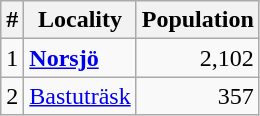<table class="wikitable">
<tr>
<th>#</th>
<th>Locality</th>
<th>Population</th>
</tr>
<tr>
<td>1</td>
<td><strong><a href='#'>Norsjö</a></strong></td>
<td align="right">2,102</td>
</tr>
<tr>
<td>2</td>
<td><a href='#'>Bastuträsk</a></td>
<td align="right">357</td>
</tr>
</table>
